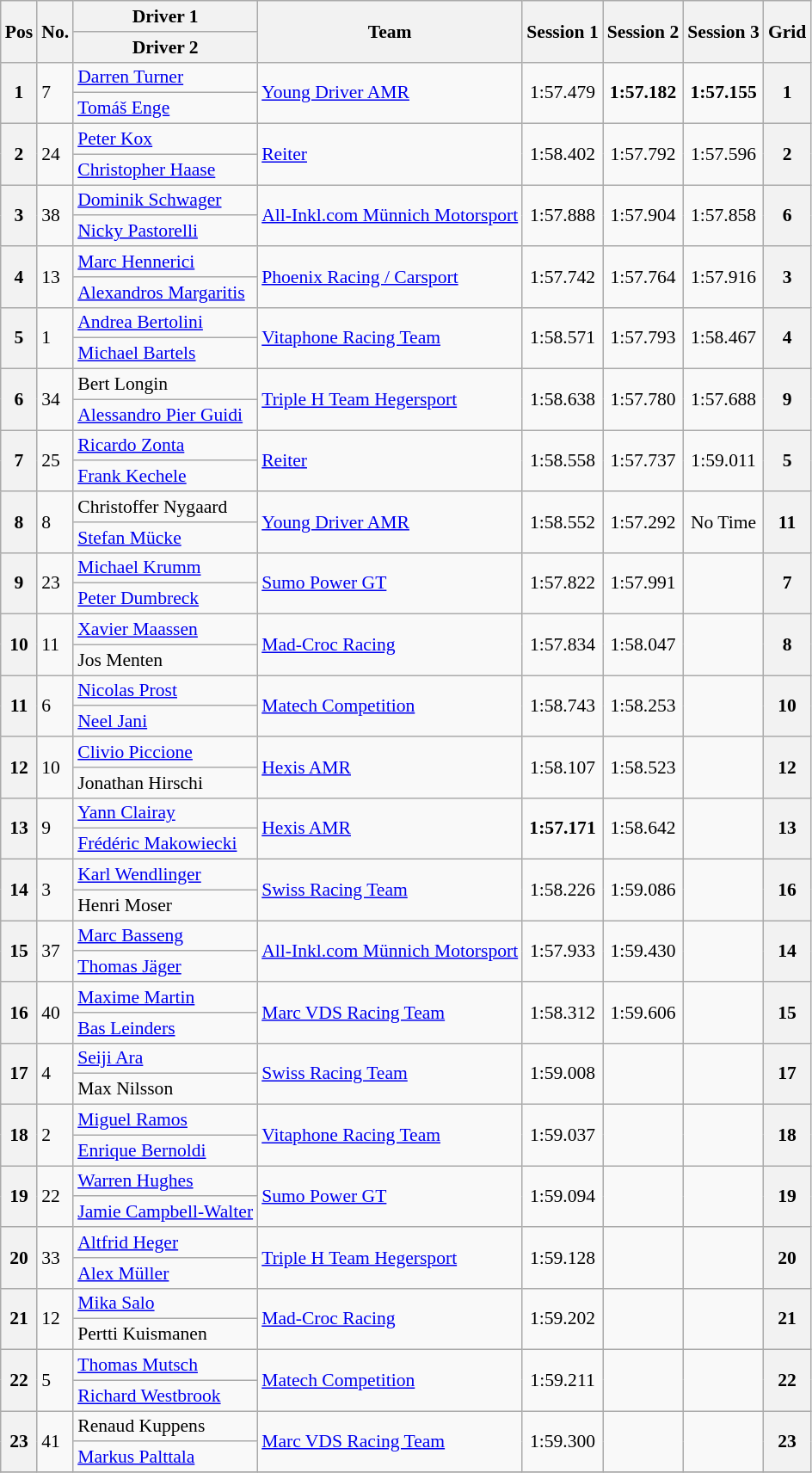<table class="wikitable" style="font-size: 90%;">
<tr>
<th rowspan=2>Pos</th>
<th rowspan=2>No.</th>
<th>Driver 1</th>
<th rowspan=2>Team</th>
<th rowspan=2>Session 1</th>
<th rowspan=2>Session 2</th>
<th rowspan=2>Session 3</th>
<th rowspan=2>Grid</th>
</tr>
<tr>
<th>Driver 2</th>
</tr>
<tr>
<th rowspan=2>1</th>
<td rowspan=2>7</td>
<td> <a href='#'>Darren Turner</a></td>
<td rowspan=2> <a href='#'>Young Driver AMR</a></td>
<td rowspan=2 align="center">1:57.479</td>
<td rowspan=2 align="center"><strong>1:57.182</strong></td>
<td rowspan=2 align="center"><strong>1:57.155</strong></td>
<th rowspan=2>1</th>
</tr>
<tr>
<td> <a href='#'>Tomáš Enge</a></td>
</tr>
<tr>
<th rowspan=2>2</th>
<td rowspan=2>24</td>
<td> <a href='#'>Peter Kox</a></td>
<td rowspan=2> <a href='#'>Reiter</a></td>
<td rowspan=2 align="center">1:58.402</td>
<td rowspan=2 align="center">1:57.792</td>
<td rowspan=2 align="center">1:57.596</td>
<th rowspan=2>2</th>
</tr>
<tr>
<td> <a href='#'>Christopher Haase</a></td>
</tr>
<tr>
<th rowspan=2>3</th>
<td rowspan=2>38</td>
<td> <a href='#'>Dominik Schwager</a></td>
<td rowspan=2> <a href='#'>All-Inkl.com Münnich Motorsport</a></td>
<td rowspan=2 align="center">1:57.888</td>
<td rowspan=2 align="center">1:57.904</td>
<td rowspan=2 align="center">1:57.858</td>
<th rowspan=2>6</th>
</tr>
<tr>
<td> <a href='#'>Nicky Pastorelli</a></td>
</tr>
<tr>
<th rowspan=2>4</th>
<td rowspan=2>13</td>
<td> <a href='#'>Marc Hennerici</a></td>
<td rowspan=2> <a href='#'>Phoenix Racing / Carsport</a></td>
<td rowspan=2 align="center">1:57.742</td>
<td rowspan=2 align="center">1:57.764</td>
<td rowspan=2 align="center">1:57.916</td>
<th rowspan=2>3</th>
</tr>
<tr>
<td> <a href='#'>Alexandros Margaritis</a></td>
</tr>
<tr>
<th rowspan=2>5</th>
<td rowspan=2>1</td>
<td> <a href='#'>Andrea Bertolini</a></td>
<td rowspan=2> <a href='#'>Vitaphone Racing Team</a></td>
<td rowspan=2 align="center">1:58.571</td>
<td rowspan=2 align="center">1:57.793</td>
<td rowspan=2 align="center">1:58.467</td>
<th rowspan=2>4</th>
</tr>
<tr>
<td> <a href='#'>Michael Bartels</a></td>
</tr>
<tr>
<th rowspan=2>6</th>
<td rowspan=2>34</td>
<td> Bert Longin</td>
<td rowspan=2> <a href='#'>Triple H Team Hegersport</a></td>
<td rowspan=2 align="center">1:58.638</td>
<td rowspan=2 align="center">1:57.780</td>
<td rowspan=2 align="center">1:57.688</td>
<th rowspan=2>9</th>
</tr>
<tr>
<td> <a href='#'>Alessandro Pier Guidi</a></td>
</tr>
<tr>
<th rowspan=2>7</th>
<td rowspan=2>25</td>
<td> <a href='#'>Ricardo Zonta</a></td>
<td rowspan=2> <a href='#'>Reiter</a></td>
<td rowspan=2 align="center">1:58.558</td>
<td rowspan=2 align="center">1:57.737</td>
<td rowspan=2 align="center">1:59.011</td>
<th rowspan=2>5</th>
</tr>
<tr>
<td> <a href='#'>Frank Kechele</a></td>
</tr>
<tr>
<th rowspan=2>8</th>
<td rowspan=2>8</td>
<td> Christoffer Nygaard</td>
<td rowspan=2> <a href='#'>Young Driver AMR</a></td>
<td rowspan=2 align="center">1:58.552</td>
<td rowspan=2 align="center">1:57.292</td>
<td rowspan=2 align="center">No Time</td>
<th rowspan=2>11</th>
</tr>
<tr>
<td> <a href='#'>Stefan Mücke</a></td>
</tr>
<tr>
<th rowspan=2>9</th>
<td rowspan=2>23</td>
<td> <a href='#'>Michael Krumm</a></td>
<td rowspan=2> <a href='#'>Sumo Power GT</a></td>
<td rowspan=2 align="center">1:57.822</td>
<td rowspan=2 align="center">1:57.991</td>
<td rowspan=2></td>
<th rowspan=2>7</th>
</tr>
<tr>
<td> <a href='#'>Peter Dumbreck</a></td>
</tr>
<tr>
<th rowspan=2>10</th>
<td rowspan=2>11</td>
<td> <a href='#'>Xavier Maassen</a></td>
<td rowspan=2> <a href='#'>Mad-Croc Racing</a></td>
<td rowspan=2 align="center">1:57.834</td>
<td rowspan=2 align="center">1:58.047</td>
<td rowspan=2></td>
<th rowspan=2>8</th>
</tr>
<tr>
<td> Jos Menten</td>
</tr>
<tr>
<th rowspan=2>11</th>
<td rowspan=2>6</td>
<td> <a href='#'>Nicolas Prost</a></td>
<td rowspan=2> <a href='#'>Matech Competition</a></td>
<td rowspan=2 align="center">1:58.743</td>
<td rowspan=2 align="center">1:58.253</td>
<td rowspan=2></td>
<th rowspan=2>10</th>
</tr>
<tr>
<td> <a href='#'>Neel Jani</a></td>
</tr>
<tr>
<th rowspan=2>12</th>
<td rowspan=2>10</td>
<td> <a href='#'>Clivio Piccione</a></td>
<td rowspan=2> <a href='#'>Hexis AMR</a></td>
<td rowspan=2 align="center">1:58.107</td>
<td rowspan=2 align="center">1:58.523</td>
<td rowspan=2></td>
<th rowspan=2>12</th>
</tr>
<tr>
<td> Jonathan Hirschi</td>
</tr>
<tr>
<th rowspan=2>13</th>
<td rowspan=2>9</td>
<td> <a href='#'>Yann Clairay</a></td>
<td rowspan=2> <a href='#'>Hexis AMR</a></td>
<td rowspan=2 align="center"><strong>1:57.171</strong></td>
<td rowspan=2 align="center">1:58.642</td>
<td rowspan=2></td>
<th rowspan=2>13</th>
</tr>
<tr>
<td> <a href='#'>Frédéric Makowiecki</a></td>
</tr>
<tr>
<th rowspan=2>14</th>
<td rowspan=2>3</td>
<td> <a href='#'>Karl Wendlinger</a></td>
<td rowspan=2> <a href='#'>Swiss Racing Team</a></td>
<td rowspan=2 align="center">1:58.226</td>
<td rowspan=2 align="center">1:59.086</td>
<td rowspan=2></td>
<th rowspan=2>16</th>
</tr>
<tr>
<td> Henri Moser</td>
</tr>
<tr>
<th rowspan=2>15</th>
<td rowspan=2>37</td>
<td> <a href='#'>Marc Basseng</a></td>
<td rowspan=2> <a href='#'>All-Inkl.com Münnich Motorsport</a></td>
<td rowspan=2 align="center">1:57.933</td>
<td rowspan=2 align="center">1:59.430</td>
<td rowspan=2></td>
<th rowspan=2>14</th>
</tr>
<tr>
<td> <a href='#'>Thomas Jäger</a></td>
</tr>
<tr>
<th rowspan=2>16</th>
<td rowspan=2>40</td>
<td> <a href='#'>Maxime Martin</a></td>
<td rowspan=2> <a href='#'>Marc VDS Racing Team</a></td>
<td rowspan=2 align="center">1:58.312</td>
<td rowspan=2 align="center">1:59.606</td>
<td rowspan=2></td>
<th rowspan=2>15</th>
</tr>
<tr>
<td> <a href='#'>Bas Leinders</a></td>
</tr>
<tr>
<th rowspan=2>17</th>
<td rowspan=2>4</td>
<td> <a href='#'>Seiji Ara</a></td>
<td rowspan=2> <a href='#'>Swiss Racing Team</a></td>
<td rowspan=2 align="center">1:59.008</td>
<td rowspan=2></td>
<td rowspan=2></td>
<th rowspan=2>17</th>
</tr>
<tr>
<td> Max Nilsson</td>
</tr>
<tr>
<th rowspan=2>18</th>
<td rowspan=2>2</td>
<td> <a href='#'>Miguel Ramos</a></td>
<td rowspan=2> <a href='#'>Vitaphone Racing Team</a></td>
<td rowspan=2 align="center">1:59.037</td>
<td rowspan=2></td>
<td rowspan=2></td>
<th rowspan=2>18</th>
</tr>
<tr>
<td> <a href='#'>Enrique Bernoldi</a></td>
</tr>
<tr>
<th rowspan=2>19</th>
<td rowspan=2>22</td>
<td> <a href='#'>Warren Hughes</a></td>
<td rowspan=2> <a href='#'>Sumo Power GT</a></td>
<td rowspan=2 align="center">1:59.094</td>
<td rowspan=2></td>
<td rowspan=2></td>
<th rowspan=2>19</th>
</tr>
<tr>
<td> <a href='#'>Jamie Campbell-Walter</a></td>
</tr>
<tr>
<th rowspan=2>20</th>
<td rowspan=2>33</td>
<td> <a href='#'>Altfrid Heger</a></td>
<td rowspan=2> <a href='#'>Triple H Team Hegersport</a></td>
<td rowspan=2 align="center">1:59.128</td>
<td rowspan=2></td>
<td rowspan=2></td>
<th rowspan=2>20</th>
</tr>
<tr>
<td> <a href='#'>Alex Müller</a></td>
</tr>
<tr>
<th rowspan=2>21</th>
<td rowspan=2>12</td>
<td> <a href='#'>Mika Salo</a></td>
<td rowspan=2> <a href='#'>Mad-Croc Racing</a></td>
<td rowspan=2 align="center">1:59.202</td>
<td rowspan=2></td>
<td rowspan=2></td>
<th rowspan=2>21</th>
</tr>
<tr>
<td> Pertti Kuismanen</td>
</tr>
<tr>
<th rowspan=2>22</th>
<td rowspan=2>5</td>
<td> <a href='#'>Thomas Mutsch</a></td>
<td rowspan=2> <a href='#'>Matech Competition</a></td>
<td rowspan=2 align="center">1:59.211</td>
<td rowspan=2></td>
<td rowspan=2></td>
<th rowspan=2>22</th>
</tr>
<tr>
<td> <a href='#'>Richard Westbrook</a></td>
</tr>
<tr>
<th rowspan=2>23</th>
<td rowspan=2>41</td>
<td> Renaud Kuppens</td>
<td rowspan=2> <a href='#'>Marc VDS Racing Team</a></td>
<td rowspan=2 align="center">1:59.300</td>
<td rowspan=2></td>
<td rowspan=2></td>
<th rowspan=2>23</th>
</tr>
<tr>
<td> <a href='#'>Markus Palttala</a></td>
</tr>
<tr>
</tr>
</table>
